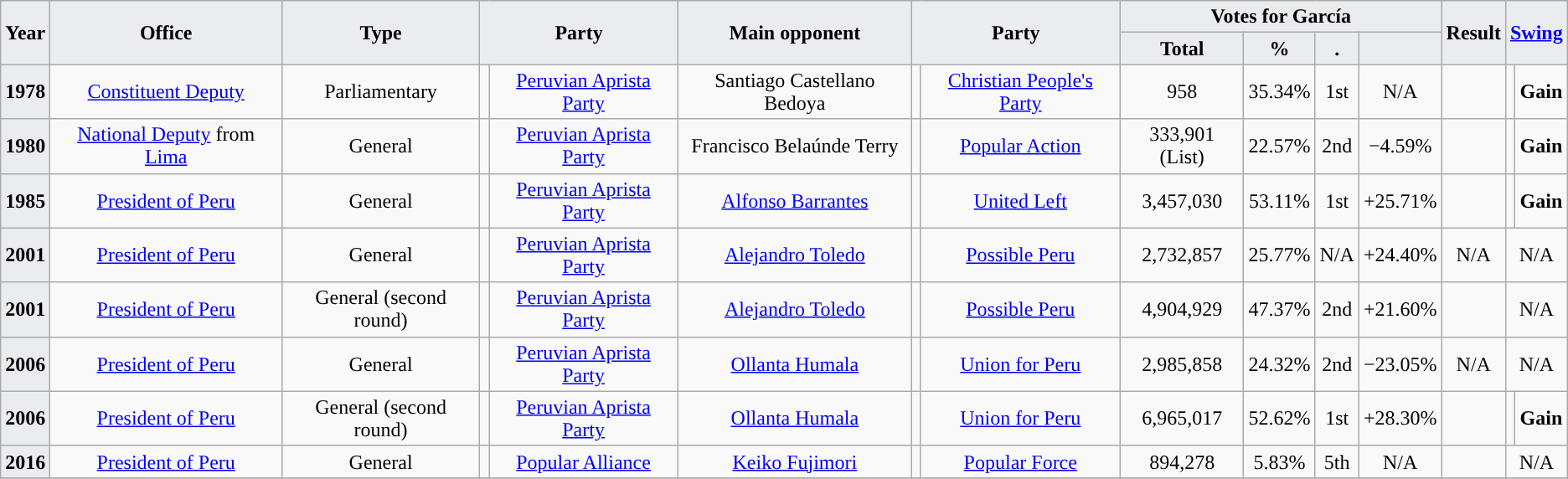<table class="wikitable" style="text-align:center;">
<tr>
<th style="background-color:#EAECF0;" rowspan=2>Year</th>
<th style="background-color:#EAECF0;" rowspan=2>Office</th>
<th style="background-color:#EAECF0;" rowspan=2>Type</th>
<th style="background-color:#EAECF0;" colspan=2 rowspan=2>Party</th>
<th style="background-color:#EAECF0;" rowspan=2>Main opponent</th>
<th style="background-color:#EAECF0;" colspan=2 rowspan=2>Party</th>
<th style="background-color:#EAECF0;" colspan=4>Votes for García</th>
<th style="background-color:#EAECF0;" rowspan=2>Result</th>
<th style="background-color:#EAECF0;" colspan=2 rowspan=2><a href='#'>Swing</a></th>
</tr>
<tr>
<th style="background-color:#EAECF0;">Total</th>
<th style="background-color:#EAECF0;">%</th>
<th style="background-color:#EAECF0;">.</th>
<th style="background-color:#EAECF0;"></th>
</tr>
<tr>
<th style="background-color:#EAECF0;">1978</th>
<td><a href='#'>Constituent Deputy</a></td>
<td>Parliamentary</td>
<td style="background-color:"></td>
<td><a href='#'>Peruvian Aprista Party</a></td>
<td>Santiago Castellano Bedoya</td>
<td style="background-color:"></td>
<td><a href='#'>Christian People's Party</a></td>
<td>958</td>
<td>35.34%</td>
<td>1st</td>
<td>N/A</td>
<td></td>
<td style="background-color:"></td>
<td><strong>Gain</strong></td>
</tr>
<tr>
<th style="background-color:#EAECF0;">1980</th>
<td><a href='#'>National Deputy</a> from <a href='#'>Lima</a></td>
<td>General</td>
<td style="background-color:"></td>
<td><a href='#'>Peruvian Aprista Party</a></td>
<td>Francisco Belaúnde Terry</td>
<td style="background-color:"></td>
<td><a href='#'>Popular Action</a></td>
<td>333,901 (List)</td>
<td>22.57%</td>
<td>2nd</td>
<td>−4.59%</td>
<td></td>
<td style="background-color:"></td>
<td><strong>Gain</strong></td>
</tr>
<tr>
<th style="background-color:#EAECF0;">1985</th>
<td><a href='#'>President of Peru</a></td>
<td>General</td>
<td style="background-color:"></td>
<td><a href='#'>Peruvian Aprista Party</a></td>
<td><a href='#'>Alfonso Barrantes</a></td>
<td style="background-color:"></td>
<td><a href='#'>United Left</a></td>
<td>3,457,030</td>
<td>53.11%</td>
<td>1st</td>
<td>+25.71%</td>
<td></td>
<td style="background-color:"></td>
<td><strong>Gain</strong></td>
</tr>
<tr>
<th style="background-color:#EAECF0;">2001</th>
<td><a href='#'>President of Peru</a></td>
<td>General</td>
<td style="background-color:"></td>
<td><a href='#'>Peruvian Aprista Party</a></td>
<td><a href='#'>Alejandro Toledo</a></td>
<td style="background-color:"></td>
<td><a href='#'>Possible Peru</a></td>
<td>2,732,857</td>
<td>25.77%</td>
<td>N/A</td>
<td>+24.40%</td>
<td>N/A</td>
<td colspan=2>N/A</td>
</tr>
<tr>
<th style="background-color:#EAECF0;">2001</th>
<td><a href='#'>President of Peru</a></td>
<td>General (second round)</td>
<td style="background-color:"></td>
<td><a href='#'>Peruvian Aprista Party</a></td>
<td><a href='#'>Alejandro Toledo</a></td>
<td style="background-color:"></td>
<td><a href='#'>Possible Peru</a></td>
<td>4,904,929</td>
<td>47.37%</td>
<td>2nd</td>
<td>+21.60%</td>
<td></td>
<td colspan=2>N/A</td>
</tr>
<tr>
<th style="background-color:#EAECF0;">2006</th>
<td><a href='#'>President of Peru</a></td>
<td>General</td>
<td style="background-color:"></td>
<td><a href='#'>Peruvian Aprista Party</a></td>
<td><a href='#'>Ollanta Humala</a></td>
<td style="background-color:"></td>
<td><a href='#'>Union for Peru</a></td>
<td>2,985,858</td>
<td>24.32%</td>
<td>2nd</td>
<td>−23.05%</td>
<td>N/A</td>
<td colspan=2>N/A</td>
</tr>
<tr>
<th style="background-color:#EAECF0;">2006</th>
<td><a href='#'>President of Peru</a></td>
<td>General (second round)</td>
<td style="background-color:"></td>
<td><a href='#'>Peruvian Aprista Party</a></td>
<td><a href='#'>Ollanta Humala</a></td>
<td style="background-color:"></td>
<td><a href='#'>Union for Peru</a></td>
<td>6,965,017</td>
<td>52.62%</td>
<td>1st</td>
<td>+28.30%</td>
<td></td>
<td style="background-color:"></td>
<td><strong>Gain</strong></td>
</tr>
<tr>
<th style="background-color:#EAECF0;">2016</th>
<td><a href='#'>President of Peru</a></td>
<td>General</td>
<td style="background-color:"></td>
<td><a href='#'>Popular Alliance</a></td>
<td><a href='#'>Keiko Fujimori</a></td>
<td style="background-color:"></td>
<td><a href='#'>Popular Force</a></td>
<td>894,278</td>
<td>5.83%</td>
<td>5th</td>
<td>N/A</td>
<td></td>
<td colspan=2>N/A</td>
</tr>
<tr>
</tr>
</table>
